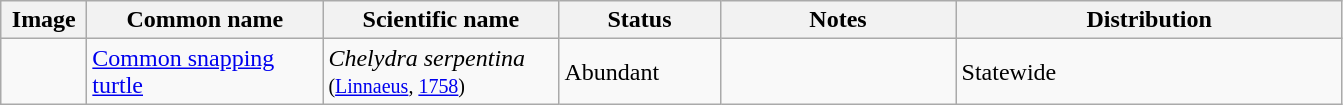<table class=wikitable>
<tr>
<th scope="col" style="width: 50px;">Image</th>
<th scope="col" style="width: 150px;">Common name</th>
<th scope="col" style="width: 150px;">Scientific name</th>
<th scope="col" style="width: 100px;">Status</th>
<th scope="col" style="width: 150px;">Notes</th>
<th scope="col" style="width: 250px;">Distribution</th>
</tr>
<tr>
<td></td>
<td><a href='#'>Common snapping turtle</a></td>
<td><em>Chelydra serpentina</em><br><small>(<a href='#'>Linnaeus</a>, <a href='#'>1758</a>)</small></td>
<td>Abundant</td>
<td></td>
<td>Statewide</td>
</tr>
</table>
